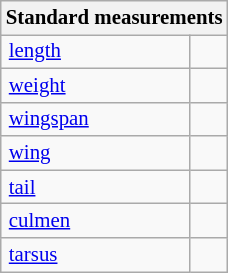<table class="wikitable" style="font-size: 87%;">
<tr>
<th colspan="2">Standard measurements</th>
</tr>
<tr>
<td style="padding-right: 1em;padding-left:0.35em;"><a href='#'>length</a></td>
<td style="padding-right: 0.5em;padding-left:0.5em;"></td>
</tr>
<tr>
<td style="padding-right: 1em;padding-left:0.35em;"><a href='#'>weight</a></td>
<td style="padding-right: 0.5em;padding-left:0.5em;"></td>
</tr>
<tr>
<td style="padding-right: 1em;padding-left:0.35em;"><a href='#'>wingspan</a></td>
<td style="padding-right: 0.5em;padding-left:0.5em;"></td>
</tr>
<tr>
<td style="padding-right: 1em;padding-left:0.35em;"><a href='#'>wing</a></td>
<td style="padding-right: 0.5em;padding-left:0.5em;"></td>
</tr>
<tr>
<td style="padding-right: 1em;padding-left:0.35em;"><a href='#'>tail</a></td>
<td style="padding-right: 0.5em;padding-left:0.5em;"></td>
</tr>
<tr>
<td style="padding-right: 1em;padding-left:0.35em;"><a href='#'>culmen</a></td>
<td style="padding-right: 0.5em;padding-left:0.5em;"></td>
</tr>
<tr>
<td style="padding-right: 1em;padding-left:0.35em;"><a href='#'>tarsus</a></td>
<td style="padding-right: 0.5em;padding-left:0.5em;"></td>
</tr>
</table>
